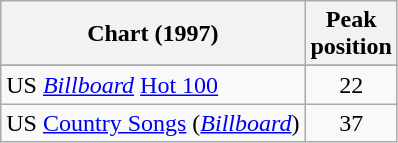<table class="wikitable sortable">
<tr>
<th align="left">Chart (1997)</th>
<th align="center">Peak<br>position</th>
</tr>
<tr>
</tr>
<tr>
<td>US <em><a href='#'>Billboard</a></em> <a href='#'>Hot 100</a></td>
<td align="center">22</td>
</tr>
<tr>
<td>US <a href='#'>Country Songs</a> (<em><a href='#'>Billboard</a></em>)</td>
<td align="center">37</td>
</tr>
</table>
